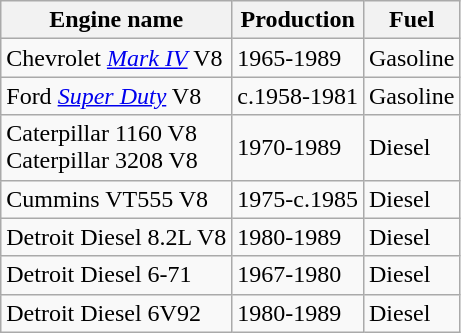<table class="wikitable">
<tr>
<th>Engine name</th>
<th>Production</th>
<th>Fuel</th>
</tr>
<tr>
<td>Chevrolet <a href='#'><em>Mark IV</em></a> V8</td>
<td>1965-1989</td>
<td>Gasoline</td>
</tr>
<tr>
<td>Ford <a href='#'><em>Super Duty</em></a> V8</td>
<td>c.1958-1981</td>
<td>Gasoline</td>
</tr>
<tr>
<td>Caterpillar 1160 V8<br>Caterpillar 3208 V8</td>
<td>1970-1989</td>
<td>Diesel</td>
</tr>
<tr>
<td>Cummins VT555 V8</td>
<td>1975-c.1985</td>
<td>Diesel</td>
</tr>
<tr>
<td>Detroit Diesel 8.2L V8</td>
<td>1980-1989</td>
<td>Diesel</td>
</tr>
<tr>
<td>Detroit Diesel 6-71</td>
<td>1967-1980</td>
<td>Diesel</td>
</tr>
<tr>
<td>Detroit Diesel 6V92</td>
<td>1980-1989</td>
<td>Diesel</td>
</tr>
</table>
